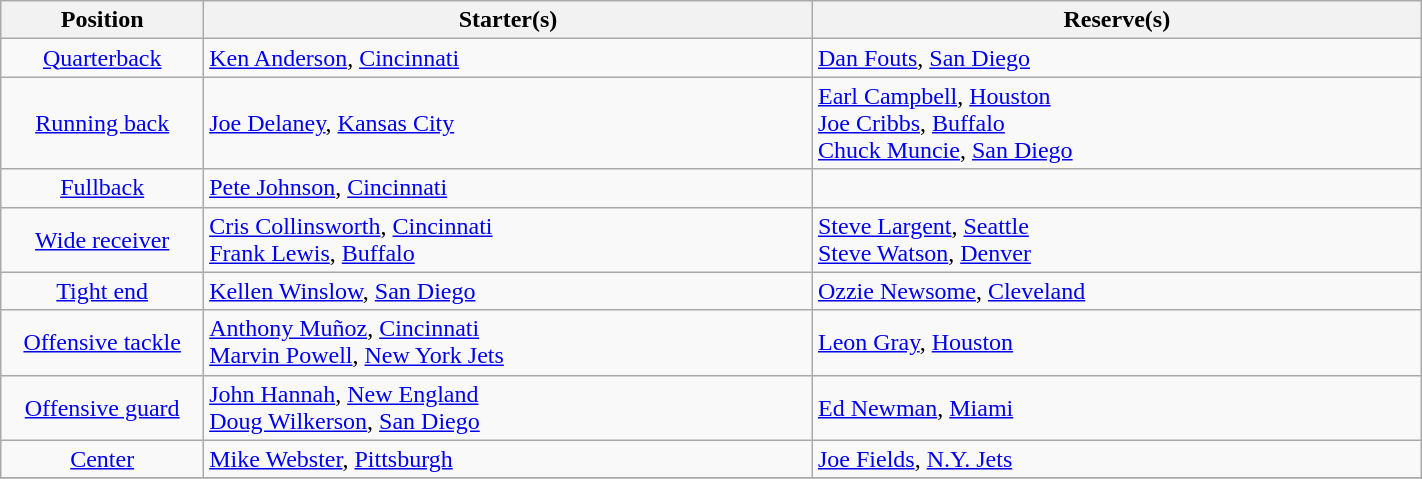<table class="wikitable" width=75%>
<tr>
<th width=10%>Position</th>
<th width=30%>Starter(s)</th>
<th width=30%>Reserve(s)</th>
</tr>
<tr>
<td align=center><a href='#'>Quarterback</a></td>
<td> <a href='#'>Ken Anderson</a>, <a href='#'>Cincinnati</a></td>
<td> <a href='#'>Dan Fouts</a>, <a href='#'>San Diego</a></td>
</tr>
<tr>
<td align=center><a href='#'>Running back</a></td>
<td> <a href='#'>Joe Delaney</a>, <a href='#'>Kansas City</a></td>
<td> <a href='#'>Earl Campbell</a>, <a href='#'>Houston</a><br> <a href='#'>Joe Cribbs</a>, <a href='#'>Buffalo</a><br> <a href='#'>Chuck Muncie</a>, <a href='#'>San Diego</a><br></td>
</tr>
<tr>
<td align=center><a href='#'>Fullback</a></td>
<td> <a href='#'>Pete Johnson</a>, <a href='#'>Cincinnati</a></td>
</tr>
<tr>
<td align=center><a href='#'>Wide receiver</a></td>
<td> <a href='#'>Cris Collinsworth</a>, <a href='#'>Cincinnati</a><br> <a href='#'>Frank Lewis</a>, <a href='#'>Buffalo</a></td>
<td> <a href='#'>Steve Largent</a>, <a href='#'>Seattle</a><br> <a href='#'>Steve Watson</a>, <a href='#'>Denver</a></td>
</tr>
<tr>
<td align=center><a href='#'>Tight end</a></td>
<td> <a href='#'>Kellen Winslow</a>, <a href='#'>San Diego</a></td>
<td> <a href='#'>Ozzie Newsome</a>, <a href='#'>Cleveland</a></td>
</tr>
<tr>
<td align=center><a href='#'>Offensive tackle</a></td>
<td> <a href='#'>Anthony Muñoz</a>, <a href='#'>Cincinnati</a><br> <a href='#'>Marvin Powell</a>, <a href='#'>New York Jets</a></td>
<td> <a href='#'>Leon Gray</a>, <a href='#'>Houston</a></td>
</tr>
<tr>
<td align=center><a href='#'>Offensive guard</a></td>
<td> <a href='#'>John Hannah</a>, <a href='#'>New England</a><br> <a href='#'>Doug Wilkerson</a>, <a href='#'>San Diego</a></td>
<td> <a href='#'>Ed Newman</a>, <a href='#'>Miami</a></td>
</tr>
<tr>
<td align=center><a href='#'>Center</a></td>
<td> <a href='#'>Mike Webster</a>, <a href='#'>Pittsburgh</a></td>
<td> <a href='#'>Joe Fields</a>, <a href='#'>N.Y. Jets</a></td>
</tr>
<tr>
</tr>
</table>
